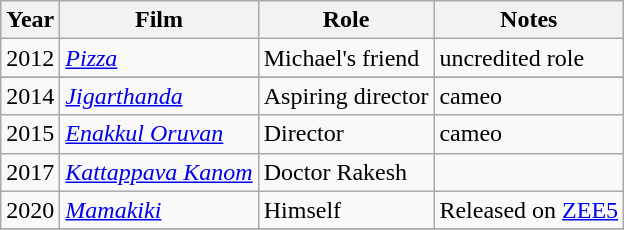<table class="wikitable sortable">
<tr>
<th>Year</th>
<th>Film</th>
<th>Role</th>
<th class="unsortable">Notes</th>
</tr>
<tr>
<td>2012</td>
<td><em><a href='#'>Pizza</a></em></td>
<td>Michael's friend</td>
<td>uncredited role</td>
</tr>
<tr>
</tr>
<tr>
<td>2014</td>
<td><em><a href='#'>Jigarthanda</a></em></td>
<td>Aspiring director</td>
<td>cameo</td>
</tr>
<tr>
<td>2015</td>
<td><em><a href='#'>Enakkul Oruvan</a></em></td>
<td>Director</td>
<td>cameo</td>
</tr>
<tr>
<td>2017</td>
<td><em><a href='#'>Kattappava Kanom</a></em></td>
<td>Doctor Rakesh</td>
<td></td>
</tr>
<tr>
<td>2020</td>
<td><em><a href='#'>Mamakiki</a></em></td>
<td>Himself</td>
<td>Released on <a href='#'>ZEE5</a></td>
</tr>
<tr>
</tr>
</table>
